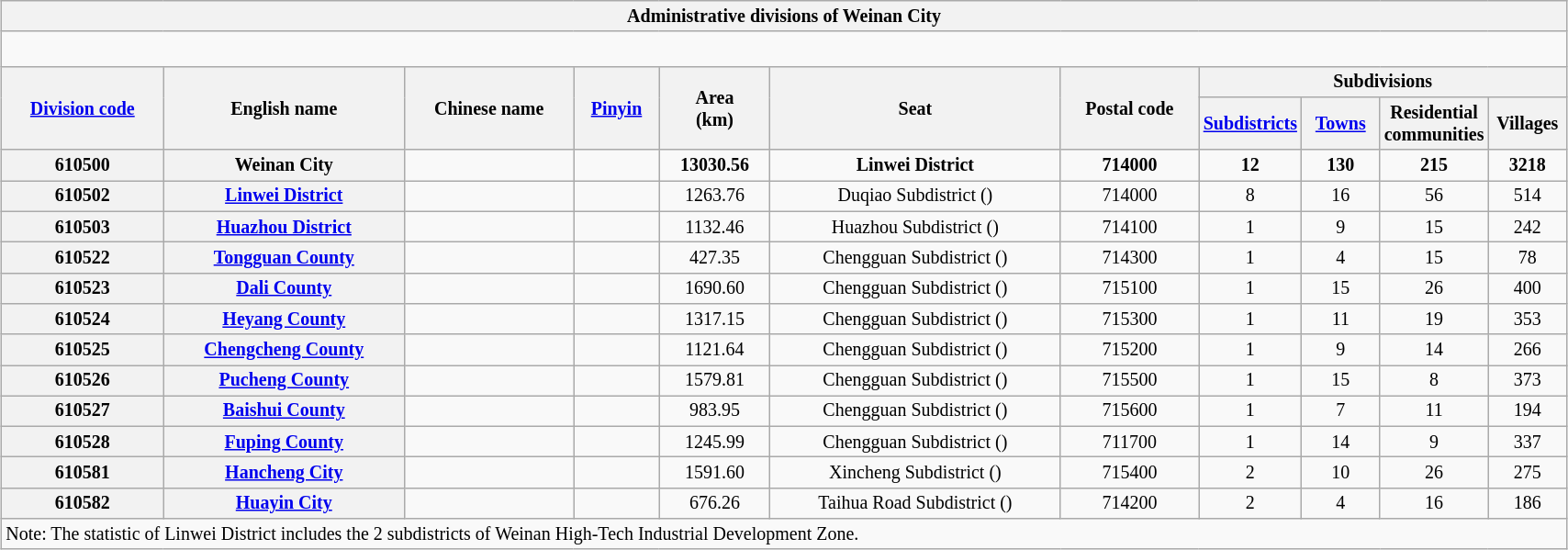<table class="wikitable" style="margin:1em auto 1em auto; width:90%; font-size:smaller; text-align:center">
<tr>
<th colspan=11><strong>Administrative divisions of Weinan City</strong></th>
</tr>
<tr>
<td colspan=11 style="font-size:larger"><div><br> 












</div></td>
</tr>
<tr>
<th ! rowspan=2><a href='#'>Division code</a></th>
<th ! rowspan=2>English name</th>
<th ! rowspan=2>Chinese name</th>
<th ! rowspan=2><a href='#'>Pinyin</a></th>
<th ! rowspan=2>Area<br> (km)</th>
<th ! rowspan=2>Seat</th>
<th ! rowspan=2>Postal code</th>
<th ! colspan=4>Subdivisions</th>
</tr>
<tr>
<th ! width="5%"><a href='#'>Subdistricts</a></th>
<th ! width="5%"><a href='#'>Towns</a></th>
<th ! width="5%">Residential communities</th>
<th ! width="5%">Villages</th>
</tr>
<tr style="font-weight:bold">
<th>610500</th>
<th>Weinan City</th>
<td></td>
<td></td>
<td>13030.56</td>
<td>Linwei District</td>
<td>714000</td>
<td>12</td>
<td>130</td>
<td>215</td>
<td>3218</td>
</tr>
<tr>
<th>610502</th>
<th><a href='#'>Linwei District</a></th>
<td></td>
<td></td>
<td>1263.76</td>
<td>Duqiao Subdistrict ()</td>
<td>714000</td>
<td>8</td>
<td>16</td>
<td>56</td>
<td>514</td>
</tr>
<tr>
<th>610503</th>
<th><a href='#'>Huazhou District</a></th>
<td></td>
<td></td>
<td>1132.46</td>
<td>Huazhou Subdistrict ()</td>
<td>714100</td>
<td>1</td>
<td>9</td>
<td>15</td>
<td>242</td>
</tr>
<tr>
<th>610522</th>
<th><a href='#'>Tongguan County</a></th>
<td></td>
<td></td>
<td>427.35</td>
<td>Chengguan Subdistrict ()</td>
<td>714300</td>
<td>1</td>
<td>4</td>
<td>15</td>
<td>78</td>
</tr>
<tr>
<th>610523</th>
<th><a href='#'>Dali County</a></th>
<td></td>
<td></td>
<td>1690.60</td>
<td>Chengguan Subdistrict ()</td>
<td>715100</td>
<td>1</td>
<td>15</td>
<td>26</td>
<td>400</td>
</tr>
<tr>
<th>610524</th>
<th><a href='#'>Heyang County</a></th>
<td></td>
<td></td>
<td>1317.15</td>
<td>Chengguan Subdistrict ()</td>
<td>715300</td>
<td>1</td>
<td>11</td>
<td>19</td>
<td>353</td>
</tr>
<tr>
<th>610525</th>
<th><a href='#'>Chengcheng County</a></th>
<td></td>
<td></td>
<td>1121.64</td>
<td>Chengguan Subdistrict ()</td>
<td>715200</td>
<td>1</td>
<td>9</td>
<td>14</td>
<td>266</td>
</tr>
<tr>
<th>610526</th>
<th><a href='#'>Pucheng County</a></th>
<td></td>
<td></td>
<td>1579.81</td>
<td>Chengguan Subdistrict ()</td>
<td>715500</td>
<td>1</td>
<td>15</td>
<td>8</td>
<td>373</td>
</tr>
<tr>
<th>610527</th>
<th><a href='#'>Baishui County</a></th>
<td></td>
<td></td>
<td>983.95</td>
<td>Chengguan Subdistrict ()</td>
<td>715600</td>
<td>1</td>
<td>7</td>
<td>11</td>
<td>194</td>
</tr>
<tr>
<th>610528</th>
<th><a href='#'>Fuping County</a></th>
<td></td>
<td></td>
<td>1245.99</td>
<td>Chengguan Subdistrict ()</td>
<td>711700</td>
<td>1</td>
<td>14</td>
<td>9</td>
<td>337</td>
</tr>
<tr>
<th>610581</th>
<th><a href='#'>Hancheng City</a></th>
<td></td>
<td></td>
<td>1591.60</td>
<td>Xincheng Subdistrict ()</td>
<td>715400</td>
<td>2</td>
<td>10</td>
<td>26</td>
<td>275</td>
</tr>
<tr>
<th>610582</th>
<th><a href='#'>Huayin City</a></th>
<td></td>
<td></td>
<td>676.26</td>
<td>Taihua Road Subdistrict ()</td>
<td>714200</td>
<td>2</td>
<td>4</td>
<td>16</td>
<td>186</td>
</tr>
<tr>
<td colspan=11 style="text-align:left">Note: The statistic of Linwei District includes the 2 subdistricts of Weinan High-Tech Industrial Development Zone.</td>
</tr>
</table>
